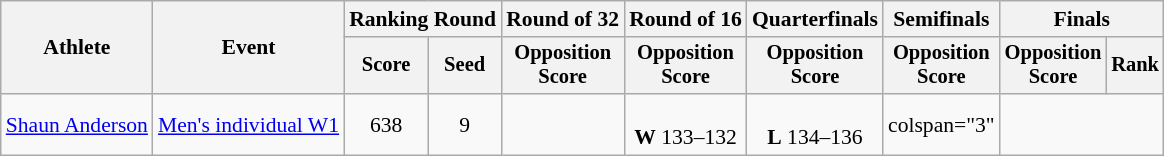<table class="wikitable" style="text-align: center; font-size:90%">
<tr>
<th rowspan="2">Athlete</th>
<th rowspan="2">Event</th>
<th colspan="2">Ranking Round</th>
<th>Round of 32</th>
<th>Round of 16</th>
<th>Quarterfinals</th>
<th>Semifinals</th>
<th colspan="2">Finals</th>
</tr>
<tr style="font-size:95%">
<th>Score</th>
<th>Seed</th>
<th>Opposition<br>Score</th>
<th>Opposition<br>Score</th>
<th>Opposition<br>Score</th>
<th>Opposition<br>Score</th>
<th>Opposition<br>Score</th>
<th>Rank</th>
</tr>
<tr>
<td align=left><a href='#'>Shaun Anderson</a></td>
<td align=left><a href='#'>Men's individual W1</a></td>
<td>638</td>
<td>9</td>
<td></td>
<td><br><strong>W</strong> 133–132</td>
<td><br><strong>L</strong> 134–136</td>
<td>colspan="3" </td>
</tr>
</table>
